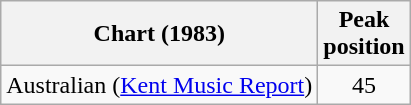<table class="wikitable">
<tr>
<th align="left">Chart (1983)</th>
<th align="left">Peak<br>position</th>
</tr>
<tr>
<td align="left">Australian (<a href='#'>Kent Music Report</a>)</td>
<td align="center">45</td>
</tr>
</table>
